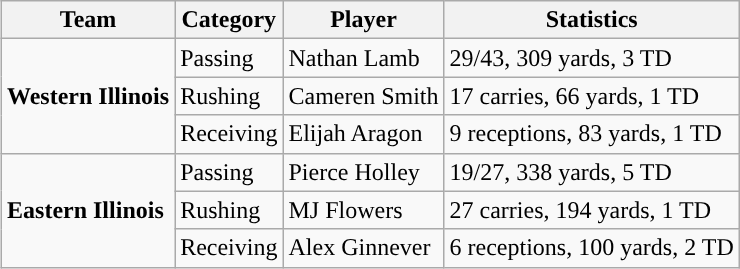<table class="wikitable" style="float: right;">
<tr>
<th>Team</th>
<th>Category</th>
<th>Player</th>
<th>Statistics</th>
</tr>
<tr>
<td rowspan=3><strong>Western Illinois</strong></td>
<td>Passing</td>
<td>Nathan Lamb</td>
<td>29/43, 309 yards, 3 TD</td>
</tr>
<tr>
<td>Rushing</td>
<td>Cameren Smith</td>
<td>17 carries, 66 yards, 1 TD</td>
</tr>
<tr>
<td>Receiving</td>
<td>Elijah Aragon</td>
<td>9 receptions, 83 yards, 1 TD</td>
</tr>
<tr>
<td rowspan=3><strong>Eastern Illinois</strong></td>
<td>Passing</td>
<td>Pierce Holley</td>
<td>19/27, 338 yards, 5 TD</td>
</tr>
<tr>
<td>Rushing</td>
<td>MJ Flowers</td>
<td>27 carries, 194 yards, 1 TD</td>
</tr>
<tr>
<td>Receiving</td>
<td>Alex Ginnever</td>
<td>6 receptions, 100 yards, 2 TD</td>
</tr>
</table>
